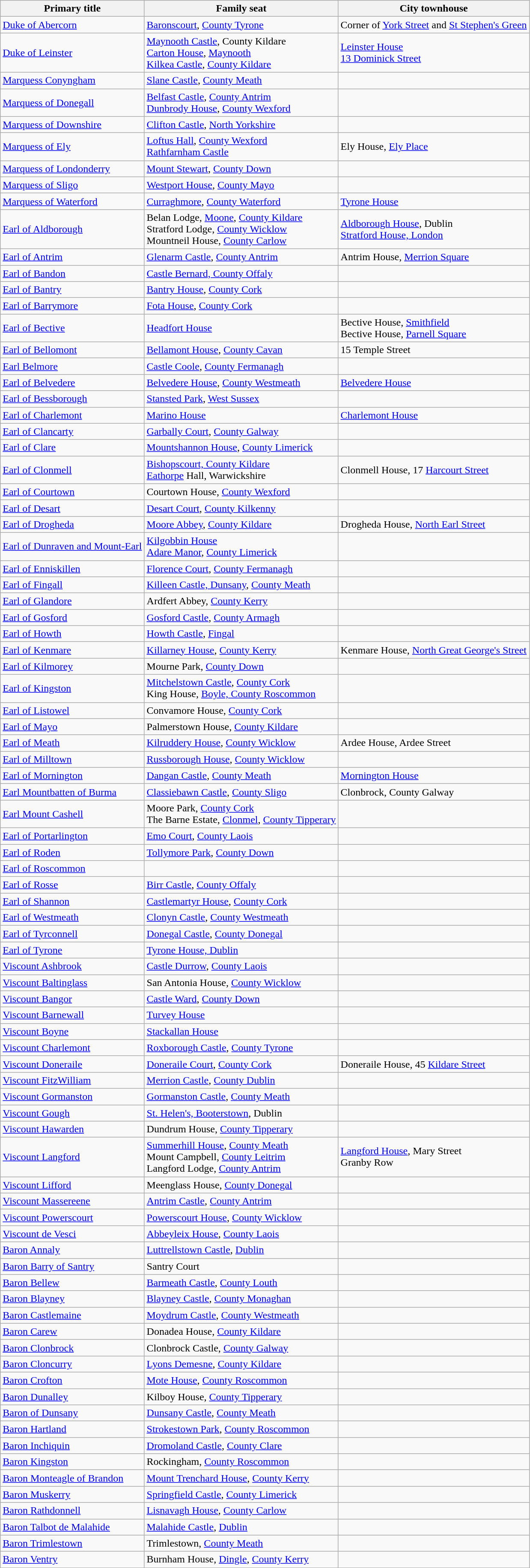<table class="wikitable" style="text-align:left">
<tr>
<th>Primary title</th>
<th>Family seat</th>
<th>City townhouse</th>
</tr>
<tr>
<td><a href='#'>Duke of Abercorn</a></td>
<td><a href='#'>Baronscourt</a>, <a href='#'>County Tyrone</a></td>
<td>Corner of <a href='#'>York Street</a> and <a href='#'>St Stephen's Green</a></td>
</tr>
<tr>
<td><a href='#'>Duke of Leinster</a></td>
<td><a href='#'>Maynooth Castle</a>, County Kildare<br><a href='#'>Carton House</a>, <a href='#'>Maynooth</a><br><a href='#'>Kilkea Castle</a>, <a href='#'>County Kildare</a></td>
<td><a href='#'>Leinster House</a><br><a href='#'>13 Dominick Street</a></td>
</tr>
<tr>
<td><a href='#'>Marquess Conyngham</a></td>
<td><a href='#'>Slane Castle</a>, <a href='#'>County Meath</a></td>
<td></td>
</tr>
<tr>
<td><a href='#'>Marquess of Donegall</a></td>
<td><a href='#'>Belfast Castle</a>, <a href='#'>County Antrim</a><br><a href='#'>Dunbrody House</a>, <a href='#'>County Wexford</a></td>
<td></td>
</tr>
<tr>
<td><a href='#'>Marquess of Downshire</a></td>
<td><a href='#'>Clifton Castle</a>, <a href='#'>North Yorkshire</a></td>
<td></td>
</tr>
<tr>
<td><a href='#'>Marquess of Ely</a></td>
<td><a href='#'>Loftus Hall</a>, <a href='#'>County Wexford</a><br><a href='#'>Rathfarnham Castle</a></td>
<td>Ely House, <a href='#'>Ely Place</a></td>
</tr>
<tr>
<td><a href='#'>Marquess of Londonderry</a></td>
<td><a href='#'>Mount Stewart</a>, <a href='#'>County Down</a></td>
<td></td>
</tr>
<tr>
<td><a href='#'>Marquess of Sligo</a></td>
<td><a href='#'>Westport House</a>, <a href='#'>County Mayo</a></td>
<td></td>
</tr>
<tr>
<td><a href='#'>Marquess of Waterford</a></td>
<td><a href='#'>Curraghmore</a>, <a href='#'>County Waterford</a></td>
<td><a href='#'>Tyrone House</a></td>
</tr>
<tr>
<td><a href='#'>Earl of Aldborough</a></td>
<td>Belan Lodge, <a href='#'>Moone</a>, <a href='#'>County Kildare</a><br>Stratford Lodge, <a href='#'>County Wicklow</a><br>Mountneil House, <a href='#'>County Carlow</a></td>
<td><a href='#'>Aldborough House</a>, Dublin<br><a href='#'>Stratford House, London</a></td>
</tr>
<tr>
<td><a href='#'>Earl of Antrim</a></td>
<td><a href='#'>Glenarm Castle</a>, <a href='#'>County Antrim</a></td>
<td>Antrim House, <a href='#'>Merrion Square</a></td>
</tr>
<tr>
<td><a href='#'>Earl of Bandon</a></td>
<td><a href='#'>Castle Bernard, County Offaly</a></td>
<td></td>
</tr>
<tr>
<td><a href='#'>Earl of Bantry</a></td>
<td><a href='#'>Bantry House</a>, <a href='#'>County Cork</a></td>
<td></td>
</tr>
<tr>
<td><a href='#'>Earl of Barrymore</a></td>
<td><a href='#'>Fota House</a>, <a href='#'>County Cork</a></td>
<td></td>
</tr>
<tr>
<td><a href='#'>Earl of Bective</a></td>
<td><a href='#'>Headfort House</a></td>
<td>Bective House, <a href='#'>Smithfield</a><br>Bective House, <a href='#'>Parnell Square</a></td>
</tr>
<tr>
<td><a href='#'>Earl of Bellomont</a></td>
<td><a href='#'>Bellamont House</a>, <a href='#'>County Cavan</a></td>
<td>15 Temple Street</td>
</tr>
<tr>
<td><a href='#'>Earl Belmore</a></td>
<td><a href='#'>Castle Coole</a>, <a href='#'>County Fermanagh</a></td>
<td></td>
</tr>
<tr>
<td><a href='#'>Earl of Belvedere</a></td>
<td><a href='#'>Belvedere House</a>, <a href='#'>County Westmeath</a></td>
<td><a href='#'>Belvedere House</a></td>
</tr>
<tr>
<td><a href='#'>Earl of Bessborough</a></td>
<td><a href='#'>Stansted Park</a>, <a href='#'>West Sussex</a></td>
<td></td>
</tr>
<tr>
<td><a href='#'>Earl of Charlemont</a></td>
<td><a href='#'>Marino House</a></td>
<td><a href='#'>Charlemont House</a></td>
</tr>
<tr>
<td><a href='#'>Earl of Clancarty</a></td>
<td><a href='#'>Garbally Court</a>, <a href='#'>County Galway</a></td>
<td></td>
</tr>
<tr>
<td><a href='#'>Earl of Clare</a></td>
<td><a href='#'>Mountshannon House</a>, <a href='#'>County Limerick</a></td>
<td></td>
</tr>
<tr>
<td><a href='#'>Earl of Clonmell</a></td>
<td><a href='#'>Bishopscourt, County Kildare</a><br><a href='#'>Eathorpe</a> Hall, Warwickshire</td>
<td>Clonmell House, 17 <a href='#'>Harcourt Street</a></td>
</tr>
<tr>
<td><a href='#'>Earl of Courtown</a></td>
<td>Courtown House, <a href='#'>County Wexford</a></td>
<td></td>
</tr>
<tr>
<td><a href='#'>Earl of Desart</a></td>
<td><a href='#'>Desart Court</a>, <a href='#'>County Kilkenny</a></td>
<td></td>
</tr>
<tr>
<td><a href='#'>Earl of Drogheda</a></td>
<td><a href='#'>Moore Abbey</a>, <a href='#'>County Kildare</a></td>
<td>Drogheda House, <a href='#'>North Earl Street</a></td>
</tr>
<tr>
<td><a href='#'>Earl of Dunraven and Mount-Earl</a></td>
<td><a href='#'>Kilgobbin House</a><br><a href='#'>Adare Manor</a>, <a href='#'>County Limerick</a></td>
<td></td>
</tr>
<tr>
<td><a href='#'>Earl of Enniskillen</a></td>
<td><a href='#'>Florence Court</a>, <a href='#'>County Fermanagh</a></td>
<td></td>
</tr>
<tr>
<td><a href='#'>Earl of Fingall</a></td>
<td><a href='#'>Killeen Castle, Dunsany</a>, <a href='#'>County Meath</a></td>
<td></td>
</tr>
<tr>
<td><a href='#'>Earl of Glandore</a></td>
<td>Ardfert Abbey, <a href='#'>County Kerry</a></td>
<td></td>
</tr>
<tr>
<td><a href='#'>Earl of Gosford</a></td>
<td><a href='#'>Gosford Castle</a>, <a href='#'>County Armagh</a></td>
<td></td>
</tr>
<tr>
<td><a href='#'>Earl of Howth</a></td>
<td><a href='#'>Howth Castle</a>, <a href='#'>Fingal</a></td>
<td></td>
</tr>
<tr>
<td><a href='#'>Earl of Kenmare</a></td>
<td><a href='#'>Killarney House</a>, <a href='#'>County Kerry</a></td>
<td>Kenmare House, <a href='#'>North Great George's Street</a></td>
</tr>
<tr>
<td><a href='#'>Earl of Kilmorey</a></td>
<td>Mourne Park, <a href='#'>County Down</a></td>
<td></td>
</tr>
<tr>
<td><a href='#'>Earl of Kingston</a></td>
<td><a href='#'>Mitchelstown Castle</a>, <a href='#'>County Cork</a><br>King House, <a href='#'>Boyle, County Roscommon</a></td>
<td></td>
</tr>
<tr>
<td><a href='#'>Earl of Listowel</a></td>
<td>Convamore House, <a href='#'>County Cork</a></td>
<td></td>
</tr>
<tr>
<td><a href='#'>Earl of Mayo</a></td>
<td>Palmerstown House, <a href='#'>County Kildare</a></td>
<td></td>
</tr>
<tr>
<td><a href='#'>Earl of Meath</a></td>
<td><a href='#'>Kilruddery House</a>, <a href='#'>County Wicklow</a></td>
<td>Ardee House, Ardee Street</td>
</tr>
<tr>
<td><a href='#'>Earl of Milltown</a></td>
<td><a href='#'>Russborough House</a>, <a href='#'>County Wicklow</a></td>
<td></td>
</tr>
<tr>
<td><a href='#'>Earl of Mornington</a></td>
<td><a href='#'>Dangan Castle</a>, <a href='#'>County Meath</a></td>
<td><a href='#'>Mornington House</a></td>
</tr>
<tr>
<td><a href='#'>Earl Mountbatten of Burma</a></td>
<td><a href='#'>Classiebawn Castle</a>, <a href='#'>County Sligo</a></td>
<td>Clonbrock, County Galway</td>
</tr>
<tr>
<td><a href='#'>Earl Mount Cashell</a></td>
<td>Moore Park, <a href='#'>County Cork</a><br>The Barne Estate, <a href='#'>Clonmel</a>, <a href='#'>County Tipperary</a></td>
<td></td>
</tr>
<tr>
<td><a href='#'>Earl of Portarlington</a></td>
<td><a href='#'>Emo Court</a>, <a href='#'>County Laois</a></td>
<td></td>
</tr>
<tr>
<td><a href='#'>Earl of Roden</a></td>
<td><a href='#'>Tollymore Park</a>, <a href='#'>County Down</a></td>
<td></td>
</tr>
<tr>
<td><a href='#'>Earl of Roscommon</a></td>
<td></td>
<td></td>
</tr>
<tr>
<td><a href='#'>Earl of Rosse</a></td>
<td><a href='#'>Birr Castle</a>, <a href='#'>County Offaly</a></td>
<td></td>
</tr>
<tr>
<td><a href='#'>Earl of Shannon</a></td>
<td><a href='#'>Castlemartyr House</a>, <a href='#'>County Cork</a></td>
<td></td>
</tr>
<tr>
<td><a href='#'>Earl of Westmeath</a></td>
<td><a href='#'>Clonyn Castle</a>, <a href='#'>County Westmeath</a></td>
<td></td>
</tr>
<tr>
<td><a href='#'>Earl of Tyrconnell</a></td>
<td><a href='#'>Donegal Castle</a>, <a href='#'>County Donegal</a></td>
<td></td>
</tr>
<tr>
<td><a href='#'>Earl of Tyrone</a></td>
<td><a href='#'>Tyrone House, Dublin</a></td>
<td></td>
</tr>
<tr>
<td><a href='#'>Viscount Ashbrook</a></td>
<td><a href='#'>Castle Durrow</a>, <a href='#'>County Laois</a></td>
<td></td>
</tr>
<tr>
<td><a href='#'>Viscount Baltinglass</a></td>
<td>San Antonia House, <a href='#'>County Wicklow</a></td>
<td></td>
</tr>
<tr>
<td><a href='#'>Viscount Bangor</a></td>
<td><a href='#'>Castle Ward</a>, <a href='#'>County Down</a></td>
<td></td>
</tr>
<tr>
<td><a href='#'>Viscount Barnewall</a></td>
<td><a href='#'>Turvey House</a></td>
<td></td>
</tr>
<tr>
<td><a href='#'>Viscount Boyne</a></td>
<td><a href='#'>Stackallan House</a></td>
<td></td>
</tr>
<tr>
<td><a href='#'>Viscount Charlemont</a></td>
<td><a href='#'>Roxborough Castle</a>, <a href='#'>County Tyrone</a></td>
<td></td>
</tr>
<tr>
<td><a href='#'>Viscount Doneraile</a></td>
<td><a href='#'>Doneraile Court</a>, <a href='#'>County Cork</a></td>
<td>Doneraile House, 45 <a href='#'>Kildare Street</a></td>
</tr>
<tr>
<td><a href='#'>Viscount FitzWilliam</a></td>
<td><a href='#'>Merrion Castle</a>, <a href='#'>County Dublin</a></td>
<td></td>
</tr>
<tr>
<td><a href='#'>Viscount Gormanston</a></td>
<td><a href='#'>Gormanston Castle</a>, <a href='#'>County Meath</a></td>
<td></td>
</tr>
<tr>
<td><a href='#'>Viscount Gough</a></td>
<td><a href='#'>St. Helen's, Booterstown</a>, Dublin</td>
<td></td>
</tr>
<tr>
<td><a href='#'>Viscount Hawarden</a></td>
<td>Dundrum House, <a href='#'>County Tipperary</a></td>
<td></td>
</tr>
<tr>
<td><a href='#'>Viscount Langford</a></td>
<td><a href='#'>Summerhill House</a>, <a href='#'>County Meath</a><br>Mount Campbell, <a href='#'>County Leitrim</a><br>Langford Lodge, <a href='#'>County Antrim</a></td>
<td><a href='#'>Langford House</a>, Mary Street<br>Granby Row</td>
</tr>
<tr>
<td><a href='#'>Viscount Lifford</a></td>
<td>Meenglass House, <a href='#'>County Donegal</a></td>
<td></td>
</tr>
<tr>
<td><a href='#'>Viscount Massereene</a></td>
<td><a href='#'>Antrim Castle</a>, <a href='#'>County Antrim</a></td>
<td></td>
</tr>
<tr>
<td><a href='#'>Viscount Powerscourt</a></td>
<td><a href='#'>Powerscourt House</a>, <a href='#'>County Wicklow</a></td>
<td></td>
</tr>
<tr>
<td><a href='#'>Viscount de Vesci</a></td>
<td><a href='#'>Abbeyleix House</a>, <a href='#'>County Laois</a></td>
<td></td>
</tr>
<tr>
<td><a href='#'>Baron Annaly</a></td>
<td><a href='#'>Luttrellstown Castle</a>, <a href='#'>Dublin</a></td>
<td></td>
</tr>
<tr>
<td><a href='#'>Baron Barry of Santry</a></td>
<td>Santry Court</td>
<td></td>
</tr>
<tr>
<td><a href='#'>Baron Bellew</a></td>
<td><a href='#'>Barmeath Castle</a>, <a href='#'>County Louth</a></td>
<td></td>
</tr>
<tr>
<td><a href='#'>Baron Blayney</a></td>
<td><a href='#'>Blayney Castle</a>, <a href='#'>County Monaghan</a></td>
<td></td>
</tr>
<tr>
<td><a href='#'>Baron Castlemaine</a></td>
<td><a href='#'>Moydrum Castle</a>, <a href='#'>County Westmeath</a></td>
<td></td>
</tr>
<tr>
<td><a href='#'>Baron Carew</a></td>
<td>Donadea House, <a href='#'>County Kildare</a></td>
<td></td>
</tr>
<tr>
<td><a href='#'>Baron Clonbrock</a></td>
<td>Clonbrock Castle, <a href='#'>County Galway</a></td>
<td></td>
</tr>
<tr>
<td><a href='#'>Baron Cloncurry</a></td>
<td><a href='#'>Lyons Demesne</a>, <a href='#'>County Kildare</a></td>
<td></td>
</tr>
<tr>
<td><a href='#'>Baron Crofton</a></td>
<td><a href='#'>Mote House</a>, <a href='#'>County Roscommon</a></td>
<td></td>
</tr>
<tr>
<td><a href='#'>Baron Dunalley</a></td>
<td>Kilboy House, <a href='#'>County Tipperary</a></td>
<td></td>
</tr>
<tr>
<td><a href='#'>Baron of Dunsany</a></td>
<td><a href='#'>Dunsany Castle</a>, <a href='#'>County Meath</a></td>
<td></td>
</tr>
<tr>
<td><a href='#'>Baron Hartland</a></td>
<td><a href='#'>Strokestown Park</a>, <a href='#'>County Roscommon</a></td>
<td></td>
</tr>
<tr>
<td><a href='#'>Baron Inchiquin</a></td>
<td><a href='#'>Dromoland Castle</a>, <a href='#'>County Clare</a></td>
<td></td>
</tr>
<tr>
<td><a href='#'>Baron Kingston</a></td>
<td>Rockingham, <a href='#'>County Roscommon</a></td>
<td></td>
</tr>
<tr>
<td><a href='#'>Baron Monteagle of Brandon</a></td>
<td><a href='#'>Mount Trenchard House</a>, <a href='#'>County Kerry</a></td>
<td></td>
</tr>
<tr>
<td><a href='#'>Baron Muskerry</a></td>
<td><a href='#'>Springfield Castle</a>, <a href='#'>County Limerick</a></td>
<td></td>
</tr>
<tr>
<td><a href='#'>Baron Rathdonnell</a></td>
<td><a href='#'>Lisnavagh House</a>, <a href='#'>County Carlow</a></td>
<td></td>
</tr>
<tr>
<td><a href='#'>Baron Talbot de Malahide</a></td>
<td><a href='#'>Malahide Castle</a>, <a href='#'>Dublin</a></td>
<td></td>
</tr>
<tr>
<td><a href='#'>Baron Trimlestown</a></td>
<td>Trimlestown, <a href='#'>County Meath</a></td>
<td></td>
</tr>
<tr>
<td><a href='#'>Baron Ventry</a></td>
<td>Burnham House, <a href='#'>Dingle</a>, <a href='#'>County Kerry</a></td>
<td></td>
</tr>
</table>
